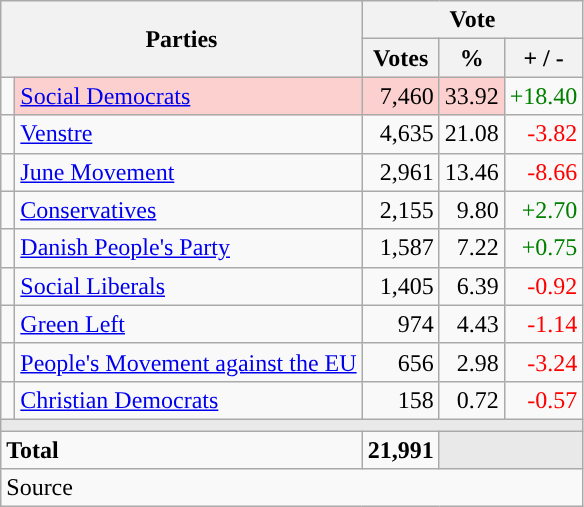<table class="wikitable" style="text-align:right;">
<tr>
<th style="text-align:centre;" rowspan="2" colspan="2" width="225">Parties</th>
<th colspan="3">Vote</th>
</tr>
<tr>
<th width="15">Votes</th>
<th width="15">%</th>
<th width="15">+ / -</th>
</tr>
<tr>
<td width="2" style="color:inherit;background:"></td>
<td bgcolor=#fbd0ce   align="left"><a href='#'>Social Democrats</a></td>
<td bgcolor=#fbd0ce>7,460</td>
<td bgcolor=#fbd0ce>33.92</td>
<td style=color:green;>+18.40</td>
</tr>
<tr>
<td width="2" style="color:inherit;background:"></td>
<td align="left"><a href='#'>Venstre</a></td>
<td>4,635</td>
<td>21.08</td>
<td style=color:red;>-3.82</td>
</tr>
<tr>
<td width="2" style="color:inherit;background:"></td>
<td align="left"><a href='#'>June Movement</a></td>
<td>2,961</td>
<td>13.46</td>
<td style=color:red;>-8.66</td>
</tr>
<tr>
<td width="2" style="color:inherit;background:"></td>
<td align="left"><a href='#'>Conservatives</a></td>
<td>2,155</td>
<td>9.80</td>
<td style=color:green;>+2.70</td>
</tr>
<tr>
<td width="2" style="color:inherit;background:"></td>
<td align="left"><a href='#'>Danish People's Party</a></td>
<td>1,587</td>
<td>7.22</td>
<td style=color:green;>+0.75</td>
</tr>
<tr>
<td width="2" style="color:inherit;background:"></td>
<td align="left"><a href='#'>Social Liberals</a></td>
<td>1,405</td>
<td>6.39</td>
<td style=color:red;>-0.92</td>
</tr>
<tr>
<td width="2" style="color:inherit;background:"></td>
<td align="left"><a href='#'>Green Left</a></td>
<td>974</td>
<td>4.43</td>
<td style=color:red;>-1.14</td>
</tr>
<tr>
<td width="2" style="color:inherit;background:"></td>
<td align="left"><a href='#'>People's Movement against the EU</a></td>
<td>656</td>
<td>2.98</td>
<td style=color:red;>-3.24</td>
</tr>
<tr>
<td width="2" style="color:inherit;background:"></td>
<td align="left"><a href='#'>Christian Democrats</a></td>
<td>158</td>
<td>0.72</td>
<td style=color:red;>-0.57</td>
</tr>
<tr>
<td colspan="7" bgcolor="#E9E9E9"></td>
</tr>
<tr>
<td align="left" colspan="2"><strong>Total</strong></td>
<td><strong>21,991</strong></td>
<td bgcolor="#E9E9E9" colspan="2"></td>
</tr>
<tr>
<td align="left" colspan="6">Source</td>
</tr>
</table>
